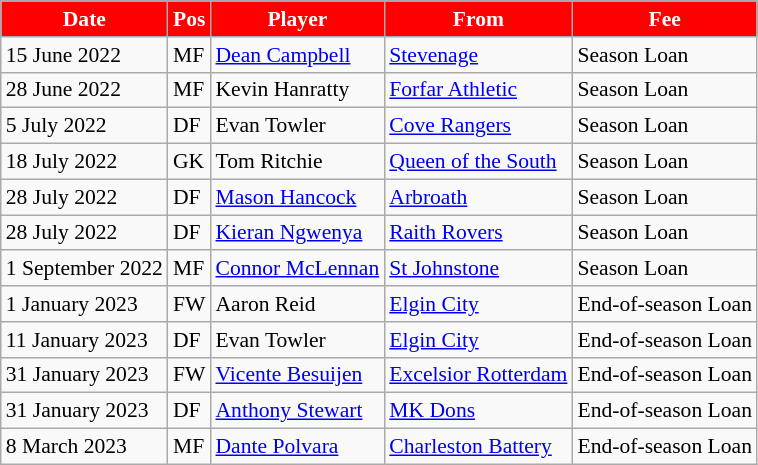<table class="wikitable"  style="text-align:left; font-size:90%; ">
<tr>
<th style="background:#f00; color:#FFFFFF;" scope="col"><strong>Date</strong></th>
<th style="background:#f00; color:#FFFFFF;" scope="col"><strong>Pos</strong></th>
<th style="background:#f00; color:#FFFFFF;" scope="col"><strong>Player</strong></th>
<th style="background:#f00; color:#FFFFFF;" scope="col"><strong>From</strong></th>
<th style="background:#f00; color:#FFFFFF;" scope="col"><strong>Fee</strong></th>
</tr>
<tr>
<td>15 June 2022</td>
<td>MF</td>
<td> <a href='#'>Dean Campbell</a></td>
<td> <a href='#'>Stevenage</a></td>
<td>Season Loan</td>
</tr>
<tr>
<td>28 June 2022</td>
<td>MF</td>
<td> Kevin Hanratty</td>
<td> <a href='#'>Forfar Athletic</a></td>
<td>Season Loan</td>
</tr>
<tr>
<td>5 July 2022</td>
<td>DF</td>
<td> Evan Towler</td>
<td> <a href='#'>Cove Rangers</a></td>
<td>Season Loan</td>
</tr>
<tr>
<td>18 July 2022</td>
<td>GK</td>
<td> Tom Ritchie</td>
<td> <a href='#'>Queen of the South</a></td>
<td>Season Loan</td>
</tr>
<tr>
<td>28 July 2022</td>
<td>DF</td>
<td> <a href='#'>Mason Hancock</a></td>
<td> <a href='#'>Arbroath</a></td>
<td>Season Loan</td>
</tr>
<tr>
<td>28 July 2022</td>
<td>DF</td>
<td> <a href='#'>Kieran Ngwenya</a></td>
<td> <a href='#'>Raith Rovers</a></td>
<td>Season Loan </td>
</tr>
<tr>
<td>1 September 2022</td>
<td>MF</td>
<td> <a href='#'>Connor McLennan</a></td>
<td> <a href='#'>St Johnstone</a></td>
<td>Season Loan </td>
</tr>
<tr>
<td>1 January 2023</td>
<td>FW</td>
<td> Aaron Reid</td>
<td> <a href='#'>Elgin City</a></td>
<td>End-of-season Loan </td>
</tr>
<tr>
<td>11 January 2023</td>
<td>DF</td>
<td> Evan Towler</td>
<td> <a href='#'>Elgin City</a></td>
<td>End-of-season Loan</td>
</tr>
<tr>
<td>31 January 2023</td>
<td>FW</td>
<td> <a href='#'>Vicente Besuijen</a></td>
<td> <a href='#'>Excelsior Rotterdam</a></td>
<td>End-of-season Loan</td>
</tr>
<tr>
<td>31 January 2023</td>
<td>DF</td>
<td> <a href='#'>Anthony Stewart</a></td>
<td> <a href='#'>MK Dons</a></td>
<td>End-of-season Loan</td>
</tr>
<tr>
<td>8 March 2023</td>
<td>MF</td>
<td> <a href='#'>Dante Polvara</a></td>
<td> <a href='#'>Charleston Battery</a></td>
<td>End-of-season Loan</td>
</tr>
</table>
